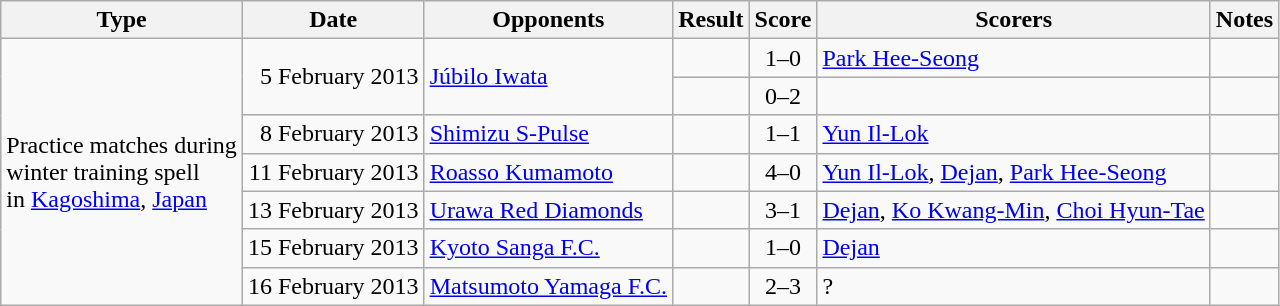<table class="wikitable" style="text-align:center">
<tr>
<th>Type</th>
<th>Date</th>
<th>Opponents</th>
<th>Result</th>
<th>Score</th>
<th>Scorers</th>
<th>Notes</th>
</tr>
<tr>
<td rowspan=7 align=left>Practice matches during<br>winter training spell <br>in <a href='#'>Kagoshima</a>, <a href='#'>Japan</a></td>
<td align=right rowspan="2">5 February 2013</td>
<td rowspan=2 align=left> <a href='#'>Júbilo Iwata</a></td>
<td></td>
<td>1–0</td>
<td align=left> <a href='#'>Park Hee-Seong</a></td>
<td></td>
</tr>
<tr>
<td></td>
<td>0–2</td>
<td align=left></td>
<td></td>
</tr>
<tr>
<td align=right>8 February 2013</td>
<td align=left> <a href='#'>Shimizu S-Pulse</a></td>
<td></td>
<td>1–1</td>
<td align=left> <a href='#'>Yun Il-Lok</a></td>
<td></td>
</tr>
<tr>
<td align=right>11 February 2013</td>
<td align=left> <a href='#'>Roasso Kumamoto</a></td>
<td></td>
<td>4–0</td>
<td align=left> <a href='#'>Yun Il-Lok</a>,  <a href='#'>Dejan</a>,  <a href='#'>Park Hee-Seong</a></td>
<td></td>
</tr>
<tr>
<td align=right>13 February 2013</td>
<td align=left> <a href='#'>Urawa Red Diamonds</a></td>
<td></td>
<td>3–1</td>
<td align=left> <a href='#'>Dejan</a>,   <a href='#'>Ko Kwang-Min</a>,  <a href='#'>Choi Hyun-Tae</a></td>
<td></td>
</tr>
<tr>
<td align=right>15 February 2013</td>
<td align=left> <a href='#'>Kyoto Sanga F.C.</a></td>
<td></td>
<td>1–0</td>
<td align=left> <a href='#'>Dejan</a></td>
<td></td>
</tr>
<tr>
<td align=right>16 February 2013</td>
<td align=left> <a href='#'>Matsumoto Yamaga F.C.</a></td>
<td></td>
<td>2–3</td>
<td align=left>?</td>
<td></td>
</tr>
</table>
